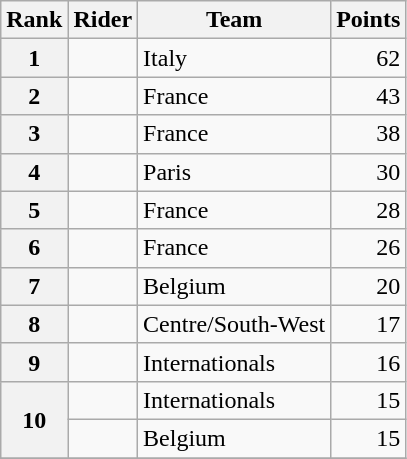<table class="wikitable">
<tr>
<th scope="col">Rank</th>
<th scope="col">Rider</th>
<th scope="col">Team</th>
<th scope="col">Points</th>
</tr>
<tr>
<th scope="row">1</th>
<td></td>
<td>Italy</td>
<td style="text-align:right;">62</td>
</tr>
<tr>
<th scope="row">2</th>
<td></td>
<td>France</td>
<td style="text-align:right;">43</td>
</tr>
<tr>
<th scope="row">3</th>
<td></td>
<td>France</td>
<td style="text-align:right;">38</td>
</tr>
<tr>
<th scope="row">4</th>
<td></td>
<td>Paris</td>
<td style="text-align:right;">30</td>
</tr>
<tr>
<th scope="row">5</th>
<td></td>
<td>France</td>
<td style="text-align:right;">28</td>
</tr>
<tr>
<th scope="row">6</th>
<td></td>
<td>France</td>
<td style="text-align:right;">26</td>
</tr>
<tr>
<th scope="row">7</th>
<td></td>
<td>Belgium</td>
<td style="text-align:right;">20</td>
</tr>
<tr>
<th scope="row">8</th>
<td></td>
<td>Centre/South-West</td>
<td style="text-align:right;">17</td>
</tr>
<tr>
<th scope="row">9</th>
<td></td>
<td>Internationals</td>
<td style="text-align:right;">16</td>
</tr>
<tr>
<th scope="row" rowspan="2">10</th>
<td></td>
<td>Internationals</td>
<td style="text-align:right;">15</td>
</tr>
<tr>
<td></td>
<td>Belgium</td>
<td style="text-align:right;">15</td>
</tr>
<tr>
</tr>
</table>
